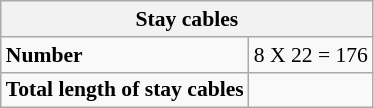<table class="wikitable" style="font-size:90%;">
<tr>
<th colspan=2>Stay cables</th>
</tr>
<tr>
<td><strong>Number</strong></td>
<td>8 X 22 = 176</td>
</tr>
<tr>
<td><strong>Total length of stay cables</strong></td>
<td></td>
</tr>
</table>
